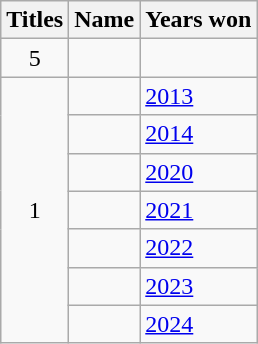<table class="wikitable style="font-size:100%; text-align: left; width:70%">
<tr>
<th>Titles</th>
<th>Name</th>
<th>Years won</th>
</tr>
<tr>
<td align=center>5</td>
<td></td>
<td></td>
</tr>
<tr>
<td rowspan=7 align=center>1</td>
<td></td>
<td><a href='#'>2013</a></td>
</tr>
<tr>
<td></td>
<td><a href='#'>2014</a></td>
</tr>
<tr>
<td></td>
<td><a href='#'>2020</a></td>
</tr>
<tr>
<td></td>
<td><a href='#'>2021</a></td>
</tr>
<tr>
<td></td>
<td><a href='#'>2022</a></td>
</tr>
<tr>
<td></td>
<td><a href='#'>2023</a></td>
</tr>
<tr>
<td></td>
<td><a href='#'>2024</a></td>
</tr>
</table>
